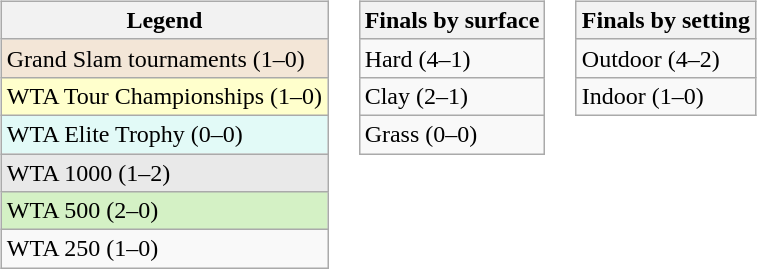<table>
<tr valign=top>
<td><br><table class="wikitable">
<tr>
<th>Legend</th>
</tr>
<tr>
<td style="background:#f3e6d7">Grand Slam tournaments (1–0)</td>
</tr>
<tr>
<td style="background:#ffc">WTA Tour Championships (1–0)</td>
</tr>
<tr>
<td style="background:#e2faf7">WTA Elite Trophy (0–0)</td>
</tr>
<tr>
<td style="background:#e9e9e9">WTA 1000 (1–2)</td>
</tr>
<tr>
<td style="background:#d4f1c5">WTA 500 (2–0)</td>
</tr>
<tr>
<td>WTA 250 (1–0)</td>
</tr>
</table>
</td>
<td><br><table class="wikitable">
<tr>
<th>Finals by surface</th>
</tr>
<tr>
<td>Hard (4–1)</td>
</tr>
<tr>
<td>Clay (2–1)</td>
</tr>
<tr>
<td>Grass (0–0)</td>
</tr>
</table>
</td>
<td><br><table class="wikitable">
<tr>
<th>Finals by setting</th>
</tr>
<tr>
<td>Outdoor (4–2)</td>
</tr>
<tr>
<td>Indoor (1–0)</td>
</tr>
</table>
</td>
</tr>
</table>
